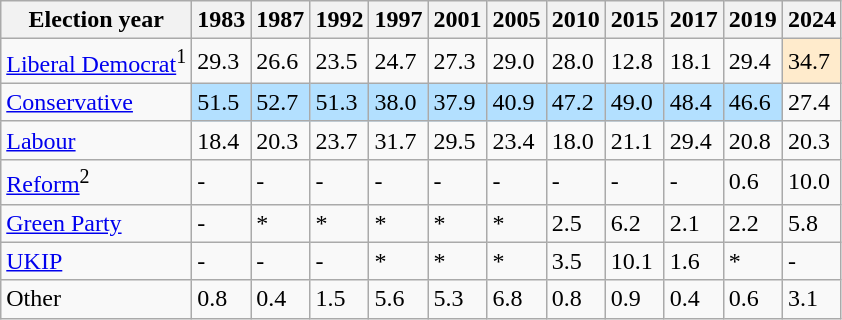<table class="wikitable">
<tr>
<th>Election year</th>
<th>1983</th>
<th>1987</th>
<th>1992</th>
<th>1997</th>
<th>2001</th>
<th>2005</th>
<th>2010</th>
<th>2015</th>
<th>2017</th>
<th>2019</th>
<th>2024</th>
</tr>
<tr>
<td><a href='#'>Liberal Democrat</a><sup>1</sup></td>
<td>29.3</td>
<td>26.6</td>
<td>23.5</td>
<td>24.7</td>
<td>27.3</td>
<td>29.0</td>
<td>28.0</td>
<td>12.8</td>
<td>18.1</td>
<td>29.4</td>
<td style="background:#ffebcc">34.7</td>
</tr>
<tr>
<td><a href='#'>Conservative</a></td>
<td style="background:#B3E0FF">51.5</td>
<td style="background:#B3E0FF">52.7</td>
<td style="background:#B3E0FF">51.3</td>
<td style="background:#B3E0FF">38.0</td>
<td style="background:#B3E0FF">37.9</td>
<td style="background:#B3E0FF">40.9</td>
<td style="background:#B3E0FF">47.2</td>
<td style="background:#B3E0FF">49.0</td>
<td style="background:#B3E0FF">48.4</td>
<td style="background:#B3E0FF">46.6</td>
<td>27.4</td>
</tr>
<tr>
<td><a href='#'>Labour</a></td>
<td>18.4</td>
<td>20.3</td>
<td>23.7</td>
<td>31.7</td>
<td>29.5</td>
<td>23.4</td>
<td>18.0</td>
<td>21.1</td>
<td>29.4</td>
<td>20.8</td>
<td>20.3</td>
</tr>
<tr>
<td><a href='#'>Reform</a><sup>2</sup></td>
<td>-</td>
<td>-</td>
<td>-</td>
<td>-</td>
<td>-</td>
<td>-</td>
<td>-</td>
<td>-</td>
<td>-</td>
<td>0.6</td>
<td>10.0</td>
</tr>
<tr>
<td><a href='#'>Green Party</a></td>
<td>-</td>
<td>*</td>
<td>*</td>
<td>*</td>
<td>*</td>
<td>*</td>
<td>2.5</td>
<td>6.2</td>
<td>2.1</td>
<td>2.2</td>
<td>5.8</td>
</tr>
<tr>
<td><a href='#'>UKIP</a></td>
<td>-</td>
<td>-</td>
<td>-</td>
<td>*</td>
<td>*</td>
<td>*</td>
<td>3.5</td>
<td>10.1</td>
<td>1.6</td>
<td>*</td>
<td>-</td>
</tr>
<tr>
<td>Other</td>
<td>0.8</td>
<td>0.4</td>
<td>1.5</td>
<td>5.6</td>
<td>5.3</td>
<td>6.8</td>
<td>0.8</td>
<td>0.9</td>
<td>0.4</td>
<td>0.6</td>
<td>3.1</td>
</tr>
</table>
